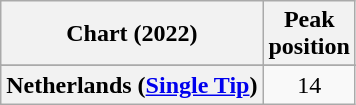<table class="wikitable plainrowheaders sortable" style="text-align:center;">
<tr>
<th scope="col">Chart (2022)</th>
<th scope="col">Peak <br>position</th>
</tr>
<tr>
</tr>
<tr>
<th scope="row">Netherlands (<a href='#'>Single Tip</a>)</th>
<td>14</td>
</tr>
</table>
